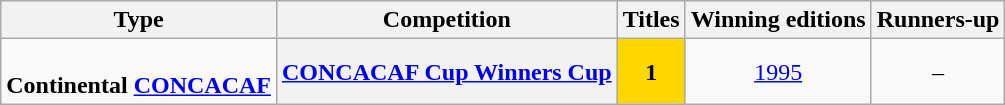<table class="wikitable" style="text-align: center;">
<tr>
<th>Type</th>
<th>Competition</th>
<th>Titles</th>
<th>Winning editions</th>
<th>Runners-up</th>
</tr>
<tr>
<td rowspan="1"><br><strong>Continental <a href='#'>CONCACAF</a></strong></td>
<th scope=col><a href='#'>CONCACAF Cup Winners Cup</a></th>
<td bgcolor="gold"><strong>1</strong></td>
<td><a href='#'>1995</a></td>
<td>–</td>
</tr>
</table>
